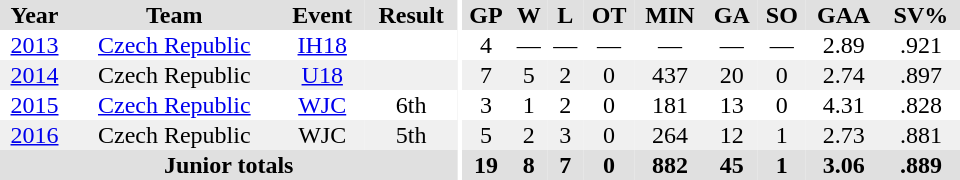<table border="0" cellpadding="1" cellspacing="0" ID="Table3" style="text-align:center; width:40em;">
<tr bgcolor="#e0e0e0">
<th>Year</th>
<th>Team</th>
<th>Event</th>
<th>Result</th>
<th rowspan="99" bgcolor="#ffffff"></th>
<th>GP</th>
<th>W</th>
<th>L</th>
<th>OT</th>
<th>MIN</th>
<th>GA</th>
<th>SO</th>
<th>GAA</th>
<th>SV%</th>
</tr>
<tr>
<td><a href='#'>2013</a></td>
<td><a href='#'>Czech Republic</a></td>
<td><a href='#'>IH18</a></td>
<td></td>
<td>4</td>
<td>—</td>
<td>—</td>
<td>—</td>
<td>—</td>
<td>—</td>
<td>—</td>
<td>2.89</td>
<td>.921</td>
</tr>
<tr bgcolor="#f0f0f0">
<td><a href='#'>2014</a></td>
<td>Czech Republic</td>
<td><a href='#'>U18</a></td>
<td></td>
<td>7</td>
<td>5</td>
<td>2</td>
<td>0</td>
<td>437</td>
<td>20</td>
<td>0</td>
<td>2.74</td>
<td>.897</td>
</tr>
<tr>
<td><a href='#'>2015</a></td>
<td><a href='#'>Czech Republic</a></td>
<td><a href='#'>WJC</a></td>
<td>6th</td>
<td>3</td>
<td>1</td>
<td>2</td>
<td>0</td>
<td>181</td>
<td>13</td>
<td>0</td>
<td>4.31</td>
<td>.828</td>
</tr>
<tr bgcolor="#f0f0f0">
<td><a href='#'>2016</a></td>
<td>Czech Republic</td>
<td>WJC</td>
<td>5th</td>
<td>5</td>
<td>2</td>
<td>3</td>
<td>0</td>
<td>264</td>
<td>12</td>
<td>1</td>
<td>2.73</td>
<td>.881</td>
</tr>
<tr bgcolor="#e0e0e0">
<th colspan="4">Junior totals</th>
<th>19</th>
<th>8</th>
<th>7</th>
<th>0</th>
<th>882</th>
<th>45</th>
<th>1</th>
<th>3.06</th>
<th>.889</th>
</tr>
</table>
